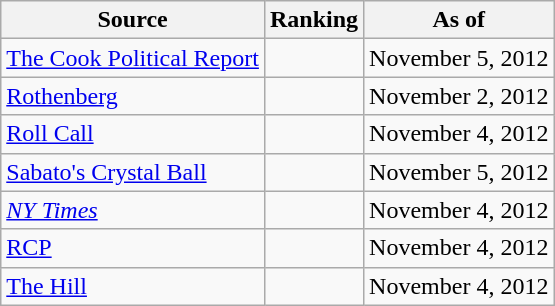<table class="wikitable" style="text-align:center">
<tr>
<th>Source</th>
<th>Ranking</th>
<th>As of</th>
</tr>
<tr>
<td align=left><a href='#'>The Cook Political Report</a></td>
<td></td>
<td>November 5, 2012</td>
</tr>
<tr>
<td align=left><a href='#'>Rothenberg</a></td>
<td></td>
<td>November 2, 2012</td>
</tr>
<tr>
<td align=left><a href='#'>Roll Call</a></td>
<td></td>
<td>November 4, 2012</td>
</tr>
<tr>
<td align=left><a href='#'>Sabato's Crystal Ball</a></td>
<td></td>
<td>November 5, 2012</td>
</tr>
<tr>
<td align=left><a href='#'><em>NY Times</em></a></td>
<td></td>
<td>November 4, 2012</td>
</tr>
<tr>
<td align="left"><a href='#'>RCP</a></td>
<td></td>
<td>November 4, 2012</td>
</tr>
<tr>
<td align=left><a href='#'>The Hill</a></td>
<td></td>
<td>November 4, 2012</td>
</tr>
</table>
